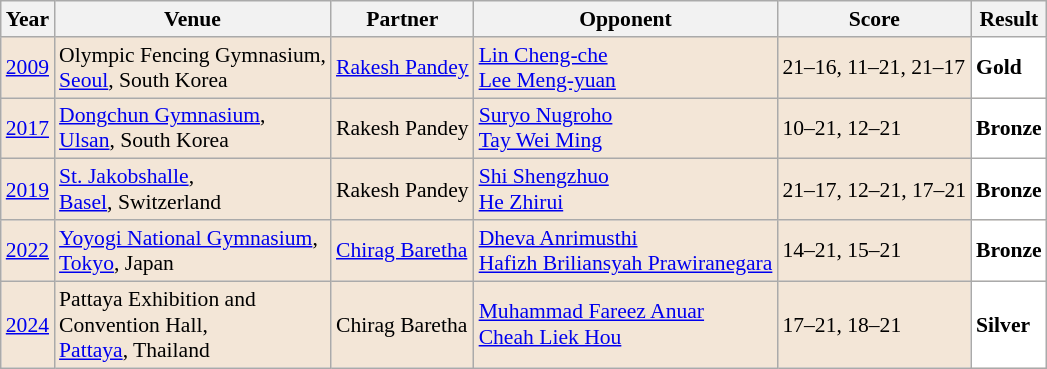<table class="sortable wikitable" style="font-size: 90%;">
<tr>
<th>Year</th>
<th>Venue</th>
<th>Partner</th>
<th>Opponent</th>
<th>Score</th>
<th>Result</th>
</tr>
<tr style="background:#F3E6D7">
<td align="center"><a href='#'>2009</a></td>
<td align="left">Olympic Fencing Gymnasium,<br><a href='#'>Seoul</a>, South Korea</td>
<td align="left"> <a href='#'>Rakesh Pandey</a></td>
<td align="left"> <a href='#'>Lin Cheng-che</a> <br>  <a href='#'>Lee Meng-yuan</a></td>
<td align="left">21–16, 11–21, 21–17</td>
<td style="text-align:left; background:white"> <strong>Gold</strong></td>
</tr>
<tr style="background:#F3E6D7">
<td align="center"><a href='#'>2017</a></td>
<td align="left"><a href='#'>Dongchun Gymnasium</a>,<br><a href='#'>Ulsan</a>, South Korea</td>
<td align="left"> Rakesh Pandey</td>
<td align="left"> <a href='#'>Suryo Nugroho</a> <br>  <a href='#'>Tay Wei Ming</a></td>
<td align="left">10–21, 12–21</td>
<td style="text-align:left; background:white"> <strong>Bronze</strong></td>
</tr>
<tr style="background:#F3E6D7">
<td align="center"><a href='#'>2019</a></td>
<td align="left"><a href='#'>St. Jakobshalle</a>,<br><a href='#'>Basel</a>, Switzerland</td>
<td align="left"> Rakesh Pandey</td>
<td align="left"> <a href='#'>Shi Shengzhuo</a> <br>  <a href='#'>He Zhirui</a></td>
<td align="left">21–17, 12–21, 17–21</td>
<td style="text-align:left; background:white"> <strong>Bronze</strong></td>
</tr>
<tr style="background:#F3E6D7">
<td align="center"><a href='#'>2022</a></td>
<td align="left"><a href='#'>Yoyogi National Gymnasium</a>,<br><a href='#'>Tokyo</a>, Japan</td>
<td align="left"> <a href='#'>Chirag Baretha</a></td>
<td align="left"> <a href='#'>Dheva Anrimusthi</a> <br>  <a href='#'>Hafizh Briliansyah Prawiranegara</a></td>
<td align="left">14–21, 15–21</td>
<td style="text-align:left; background:white"> <strong>Bronze</strong></td>
</tr>
<tr style="background:#F3E6D7">
<td align="center"><a href='#'>2024</a></td>
<td align="left">Pattaya Exhibition and<br>Convention Hall,<br><a href='#'>Pattaya</a>, Thailand</td>
<td align="left"> Chirag Baretha</td>
<td align="left"> <a href='#'>Muhammad Fareez Anuar</a><br> <a href='#'>Cheah Liek Hou</a></td>
<td align="left">17–21, 18–21</td>
<td style="text-align:left; background:white"> <strong>Silver</strong></td>
</tr>
</table>
